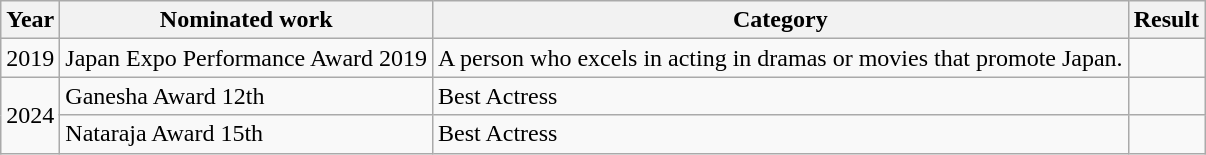<table class="wikitable">
<tr>
<th>Year</th>
<th>Nominated work</th>
<th>Category</th>
<th>Result</th>
</tr>
<tr>
<td>2019</td>
<td>Japan Expo Performance Award 2019</td>
<td>A person who excels in acting in dramas or movies that promote Japan.</td>
<td></td>
</tr>
<tr>
<td rowspan="2">2024</td>
<td>Ganesha Award 12th</td>
<td>Best Actress</td>
<td></td>
</tr>
<tr>
<td>Nataraja Award 15th</td>
<td>Best Actress</td>
<td></td>
</tr>
</table>
